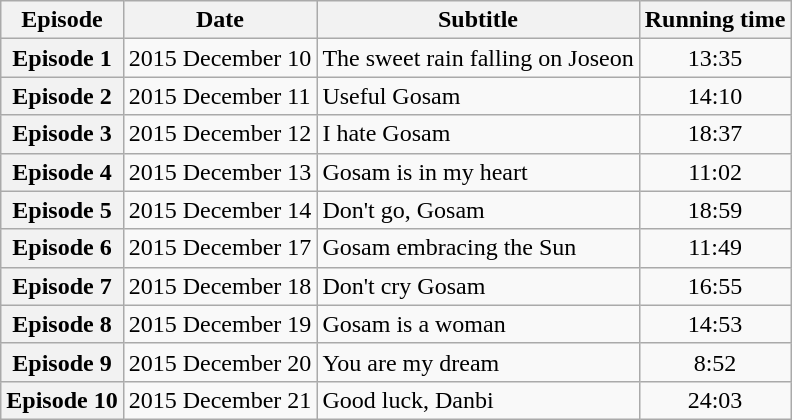<table class="wikitable">
<tr>
<th>Episode</th>
<th>Date</th>
<th>Subtitle</th>
<th>Running time</th>
</tr>
<tr>
<th>Episode 1</th>
<td>2015 December 10</td>
<td>The sweet rain falling on Joseon</td>
<td align="center">13:35</td>
</tr>
<tr>
<th>Episode 2</th>
<td>2015 December 11</td>
<td>Useful Gosam</td>
<td align="center">14:10</td>
</tr>
<tr>
<th>Episode 3</th>
<td>2015 December 12</td>
<td>I hate Gosam</td>
<td align="center">18:37</td>
</tr>
<tr>
<th>Episode 4</th>
<td>2015 December 13</td>
<td>Gosam is in my heart</td>
<td align="center">11:02</td>
</tr>
<tr>
<th>Episode 5</th>
<td>2015 December 14</td>
<td>Don't go, Gosam</td>
<td align="center">18:59</td>
</tr>
<tr>
<th>Episode 6</th>
<td>2015 December 17</td>
<td>Gosam embracing the Sun</td>
<td align="center">11:49</td>
</tr>
<tr>
<th>Episode 7</th>
<td>2015 December 18</td>
<td>Don't cry Gosam</td>
<td align="center">16:55</td>
</tr>
<tr>
<th>Episode 8</th>
<td>2015 December 19</td>
<td>Gosam is a woman</td>
<td align="center">14:53</td>
</tr>
<tr>
<th>Episode 9</th>
<td>2015 December 20</td>
<td>You are my dream</td>
<td align="center">8:52</td>
</tr>
<tr>
<th>Episode 10</th>
<td>2015 December 21</td>
<td>Good luck, Danbi</td>
<td align="center">24:03</td>
</tr>
</table>
